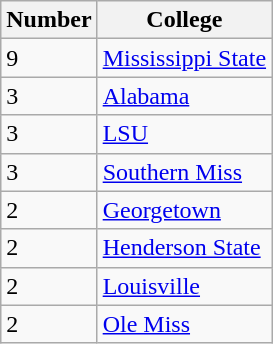<table class="wikitable">
<tr>
<th>Number</th>
<th>College</th>
</tr>
<tr>
<td>9</td>
<td><a href='#'>Mississippi State</a></td>
</tr>
<tr>
<td>3</td>
<td><a href='#'>Alabama</a></td>
</tr>
<tr>
<td>3</td>
<td><a href='#'>LSU</a></td>
</tr>
<tr>
<td>3</td>
<td><a href='#'>Southern Miss</a></td>
</tr>
<tr>
<td>2</td>
<td><a href='#'>Georgetown</a></td>
</tr>
<tr>
<td>2</td>
<td><a href='#'>Henderson State</a></td>
</tr>
<tr>
<td>2</td>
<td><a href='#'>Louisville</a></td>
</tr>
<tr>
<td>2</td>
<td><a href='#'>Ole Miss</a></td>
</tr>
</table>
